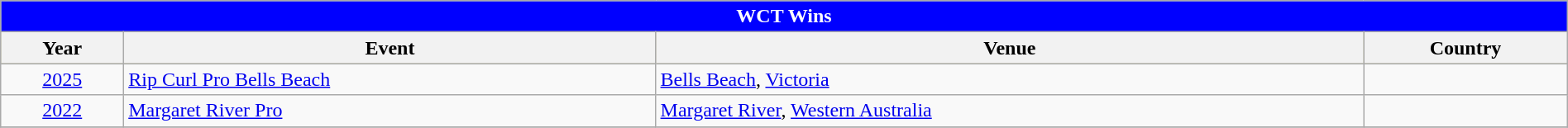<table class="wikitable" style="width:100%;">
<tr bgcolor=skyblue>
<td colspan=4; style="background: blue; color: white" align="center"><strong>WCT Wins</strong></td>
</tr>
<tr bgcolor=#bdb76b>
<th>Year</th>
<th>Event</th>
<th>Venue</th>
<th>Country</th>
</tr>
<tr>
<td style=text-align:center><a href='#'>2025</a></td>
<td><a href='#'>Rip Curl Pro Bells Beach</a></td>
<td><a href='#'>Bells Beach</a>, <a href='#'> Victoria</a></td>
<td></td>
</tr>
<tr>
<td style="text-align:center"><a href='#'>2022</a></td>
<td><a href='#'>Margaret River Pro</a></td>
<td><a href='#'>Margaret River</a>, <a href='#'>Western Australia</a></td>
<td></td>
</tr>
<tr>
</tr>
</table>
